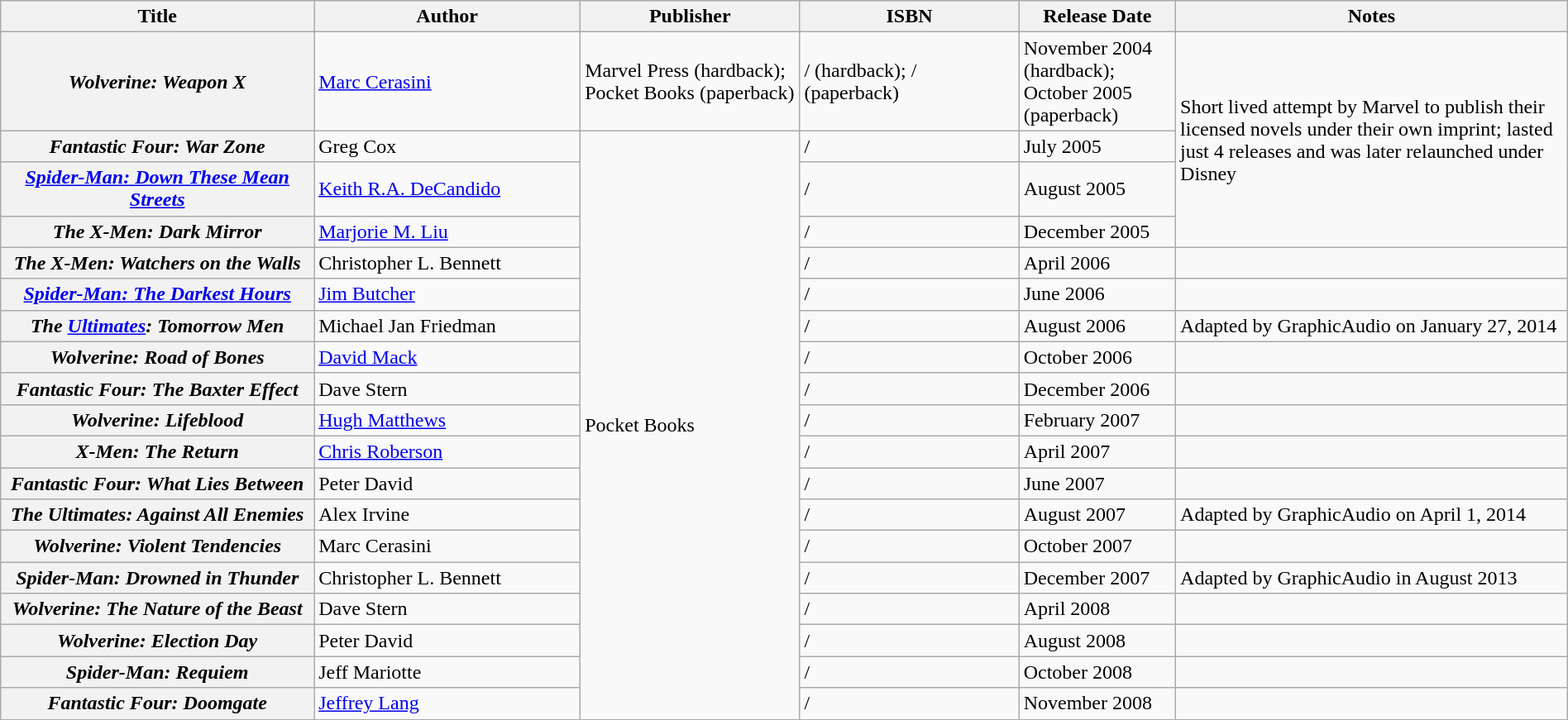<table class="wikitable" width="100%">
<tr>
<th width="20%">Title</th>
<th width="17%">Author</th>
<th width="14%">Publisher</th>
<th width="14%">ISBN</th>
<th width="10%">Release Date</th>
<th width="25%">Notes</th>
</tr>
<tr>
<th><em>Wolverine: Weapon X</em></th>
<td><a href='#'>Marc Cerasini</a></td>
<td>Marvel Press (hardback); Pocket Books (paperback)</td>
<td> /  (hardback);  /  (paperback)</td>
<td>November 2004 (hardback); October 2005 (paperback)</td>
<td rowspan="4">Short lived attempt by Marvel to publish their licensed novels under their own imprint; lasted just 4 releases and was later relaunched under Disney</td>
</tr>
<tr>
<th><em>Fantastic Four: War Zone</em></th>
<td>Greg Cox</td>
<td rowspan="18">Pocket Books</td>
<td> / </td>
<td>July 2005</td>
</tr>
<tr>
<th><em><a href='#'>Spider-Man: Down These Mean Streets</a></em></th>
<td><a href='#'>Keith R.A. DeCandido</a></td>
<td> / </td>
<td>August 2005</td>
</tr>
<tr>
<th><em>The X-Men: Dark Mirror</em></th>
<td><a href='#'>Marjorie M. Liu</a></td>
<td> / </td>
<td>December 2005</td>
</tr>
<tr>
<th><em>The X-Men: Watchers on the Walls</em></th>
<td>Christopher L. Bennett</td>
<td> / </td>
<td>April 2006</td>
<td></td>
</tr>
<tr>
<th><em><a href='#'>Spider-Man: The Darkest Hours</a></em></th>
<td><a href='#'>Jim Butcher</a></td>
<td> / </td>
<td>June 2006</td>
<td></td>
</tr>
<tr>
<th><em>The <a href='#'>Ultimates</a>: Tomorrow Men</em></th>
<td>Michael Jan Friedman</td>
<td> / </td>
<td>August 2006</td>
<td>Adapted by GraphicAudio on January 27, 2014</td>
</tr>
<tr>
<th><em>Wolverine: Road of Bones</em></th>
<td><a href='#'>David Mack</a></td>
<td> / </td>
<td>October 2006</td>
<td></td>
</tr>
<tr>
<th><em>Fantastic Four: The Baxter Effect</em></th>
<td>Dave Stern</td>
<td> / </td>
<td>December 2006</td>
<td></td>
</tr>
<tr>
<th><em>Wolverine: Lifeblood</em></th>
<td><a href='#'>Hugh Matthews</a></td>
<td> / </td>
<td>February 2007</td>
<td></td>
</tr>
<tr>
<th><em>X-Men: The Return</em></th>
<td><a href='#'>Chris Roberson</a></td>
<td> / </td>
<td>April 2007</td>
<td></td>
</tr>
<tr>
<th><em>Fantastic Four: What Lies Between</em></th>
<td>Peter David</td>
<td> / </td>
<td>June 2007</td>
<td></td>
</tr>
<tr>
<th><em>The Ultimates: Against All Enemies</em></th>
<td>Alex Irvine</td>
<td> / </td>
<td>August 2007</td>
<td>Adapted by GraphicAudio on April 1, 2014</td>
</tr>
<tr>
<th><em>Wolverine: Violent Tendencies</em></th>
<td>Marc Cerasini</td>
<td> / </td>
<td>October 2007</td>
<td></td>
</tr>
<tr>
<th><em>Spider-Man: Drowned in Thunder</em></th>
<td>Christopher L. Bennett</td>
<td> / </td>
<td>December 2007</td>
<td>Adapted by GraphicAudio in August 2013</td>
</tr>
<tr>
<th><em>Wolverine: The Nature of the Beast</em></th>
<td>Dave Stern</td>
<td> / </td>
<td>April 2008</td>
<td></td>
</tr>
<tr>
<th><em>Wolverine: Election Day</em></th>
<td>Peter David</td>
<td> / </td>
<td>August 2008</td>
<td></td>
</tr>
<tr>
<th><em>Spider-Man: Requiem</em></th>
<td>Jeff Mariotte</td>
<td> / </td>
<td>October 2008</td>
<td></td>
</tr>
<tr>
<th><em>Fantastic Four: Doomgate</em></th>
<td><a href='#'>Jeffrey Lang</a></td>
<td> / </td>
<td>November 2008</td>
<td></td>
</tr>
</table>
